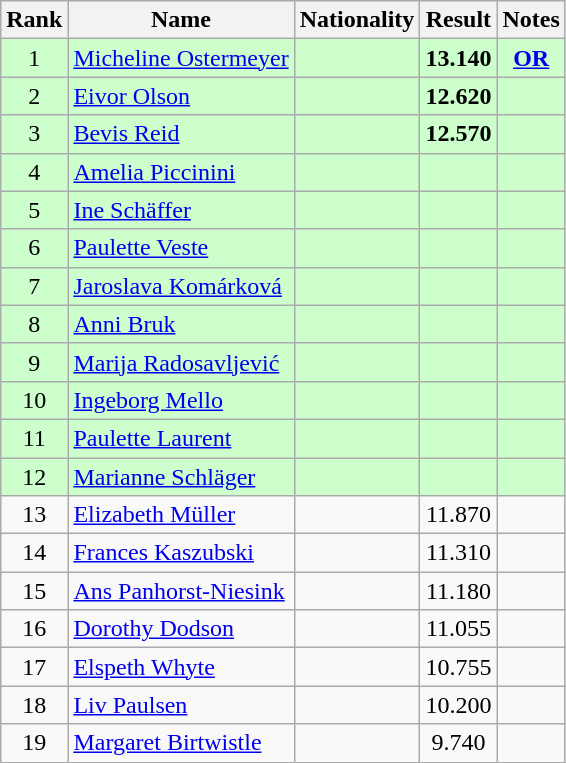<table class="wikitable sortable" style="text-align:center">
<tr>
<th>Rank</th>
<th>Name</th>
<th>Nationality</th>
<th>Result</th>
<th>Notes</th>
</tr>
<tr bgcolor=#ccffcc>
<td>1</td>
<td align=left><a href='#'>Micheline Ostermeyer</a></td>
<td align=left></td>
<td><strong>13.140</strong></td>
<td> <strong><a href='#'>OR</a></strong></td>
</tr>
<tr bgcolor=#ccffcc>
<td>2</td>
<td align=left><a href='#'>Eivor Olson</a></td>
<td align=left></td>
<td><strong>12.620</strong></td>
<td></td>
</tr>
<tr bgcolor=#ccffcc>
<td>3</td>
<td align=left><a href='#'>Bevis Reid</a></td>
<td align=left></td>
<td><strong>12.570</strong></td>
<td></td>
</tr>
<tr bgcolor=#ccffcc>
<td>4</td>
<td align=left><a href='#'>Amelia Piccinini</a></td>
<td align=left></td>
<td></td>
<td></td>
</tr>
<tr bgcolor=#ccffcc>
<td>5</td>
<td align=left><a href='#'>Ine Schäffer</a></td>
<td align=left></td>
<td></td>
<td></td>
</tr>
<tr bgcolor=#ccffcc>
<td>6</td>
<td align=left><a href='#'>Paulette Veste</a></td>
<td align=left></td>
<td></td>
<td></td>
</tr>
<tr bgcolor=#ccffcc>
<td>7</td>
<td align=left><a href='#'>Jaroslava Komárková</a></td>
<td align=left></td>
<td></td>
<td></td>
</tr>
<tr bgcolor=#ccffcc>
<td>8</td>
<td align=left><a href='#'>Anni Bruk</a></td>
<td align=left></td>
<td></td>
<td></td>
</tr>
<tr bgcolor=#ccffcc>
<td>9</td>
<td align=left><a href='#'>Marija Radosavljević</a></td>
<td align=left></td>
<td></td>
<td></td>
</tr>
<tr bgcolor=#ccffcc>
<td>10</td>
<td align=left><a href='#'>Ingeborg Mello</a></td>
<td align=left></td>
<td></td>
<td></td>
</tr>
<tr bgcolor=#ccffcc>
<td>11</td>
<td align=left><a href='#'>Paulette Laurent</a></td>
<td align=left></td>
<td></td>
<td></td>
</tr>
<tr bgcolor=#ccffcc>
<td>12</td>
<td align=left><a href='#'>Marianne Schläger</a></td>
<td align=left></td>
<td></td>
<td></td>
</tr>
<tr>
<td>13</td>
<td align=left><a href='#'>Elizabeth Müller</a></td>
<td align=left></td>
<td>11.870</td>
<td></td>
</tr>
<tr>
<td>14</td>
<td align=left><a href='#'>Frances Kaszubski</a></td>
<td align=left></td>
<td>11.310</td>
<td></td>
</tr>
<tr>
<td>15</td>
<td align=left><a href='#'>Ans Panhorst-Niesink</a></td>
<td align=left></td>
<td>11.180</td>
<td></td>
</tr>
<tr>
<td>16</td>
<td align=left><a href='#'>Dorothy Dodson</a></td>
<td align=left></td>
<td>11.055</td>
<td></td>
</tr>
<tr>
<td>17</td>
<td align=left><a href='#'>Elspeth Whyte</a></td>
<td align=left></td>
<td>10.755</td>
<td></td>
</tr>
<tr>
<td>18</td>
<td align=left><a href='#'>Liv Paulsen</a></td>
<td align=left></td>
<td>10.200</td>
<td></td>
</tr>
<tr>
<td>19</td>
<td align=left><a href='#'>Margaret Birtwistle</a></td>
<td align=left></td>
<td>9.740</td>
<td></td>
</tr>
</table>
